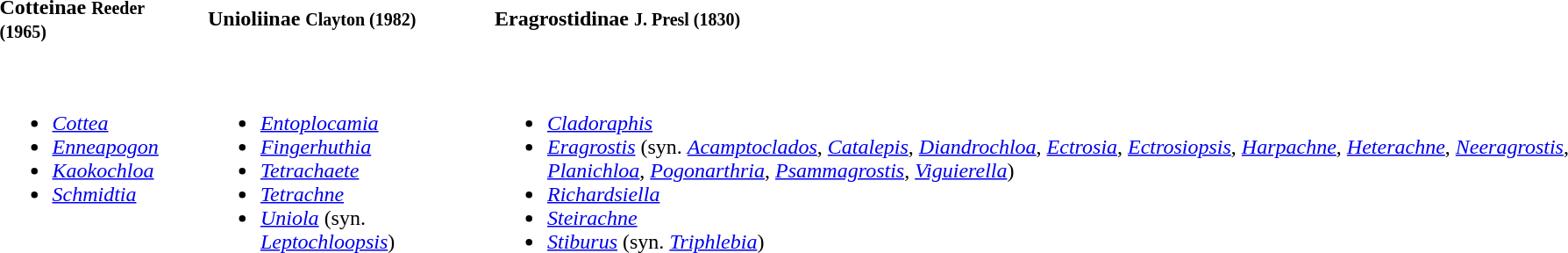<table style="text-align:left; border-spacing:1em;">
<tr>
<th>Cotteinae <small>Reeder (1965)</small></th>
<th>Unioliinae <small>Clayton (1982)</small></th>
<th>Eragrostidinae <small>J. Presl (1830)</small></th>
</tr>
<tr style="vertical-align:top;">
<td><br><ul><li><em><a href='#'>Cottea</a></em></li><li><em><a href='#'>Enneapogon</a></em></li><li><em><a href='#'>Kaokochloa</a></em></li><li><em><a href='#'>Schmidtia</a></em></li></ul></td>
<td><br><ul><li><em><a href='#'>Entoplocamia</a></em></li><li><em><a href='#'>Fingerhuthia</a></em></li><li><em><a href='#'>Tetrachaete</a></em></li><li><em><a href='#'>Tetrachne</a></em></li><li><em><a href='#'>Uniola</a></em> (syn. <em><a href='#'>Leptochloopsis</a></em>)</li></ul></td>
<td><br><ul><li><em><a href='#'>Cladoraphis</a></em></li><li><em><a href='#'>Eragrostis</a></em> (syn. <em><a href='#'>Acamptoclados</a></em>, <em><a href='#'>Catalepis</a></em>, <em><a href='#'>Diandrochloa</a></em>, <em><a href='#'>Ectrosia</a></em>, <em><a href='#'>Ectrosiopsis</a></em>, <em><a href='#'>Harpachne</a></em>, <em><a href='#'>Heterachne</a></em>, <em><a href='#'>Neeragrostis</a></em>, <em><a href='#'>Planichloa</a></em>, <em><a href='#'>Pogonarthria</a></em>, <em><a href='#'>Psammagrostis</a></em>, <em><a href='#'>Viguierella</a></em>)</li><li><em><a href='#'>Richardsiella</a></em></li><li><em><a href='#'>Steirachne</a></em></li><li><em><a href='#'>Stiburus</a></em> (syn. <em><a href='#'>Triphlebia</a></em>)</li></ul></td>
</tr>
</table>
